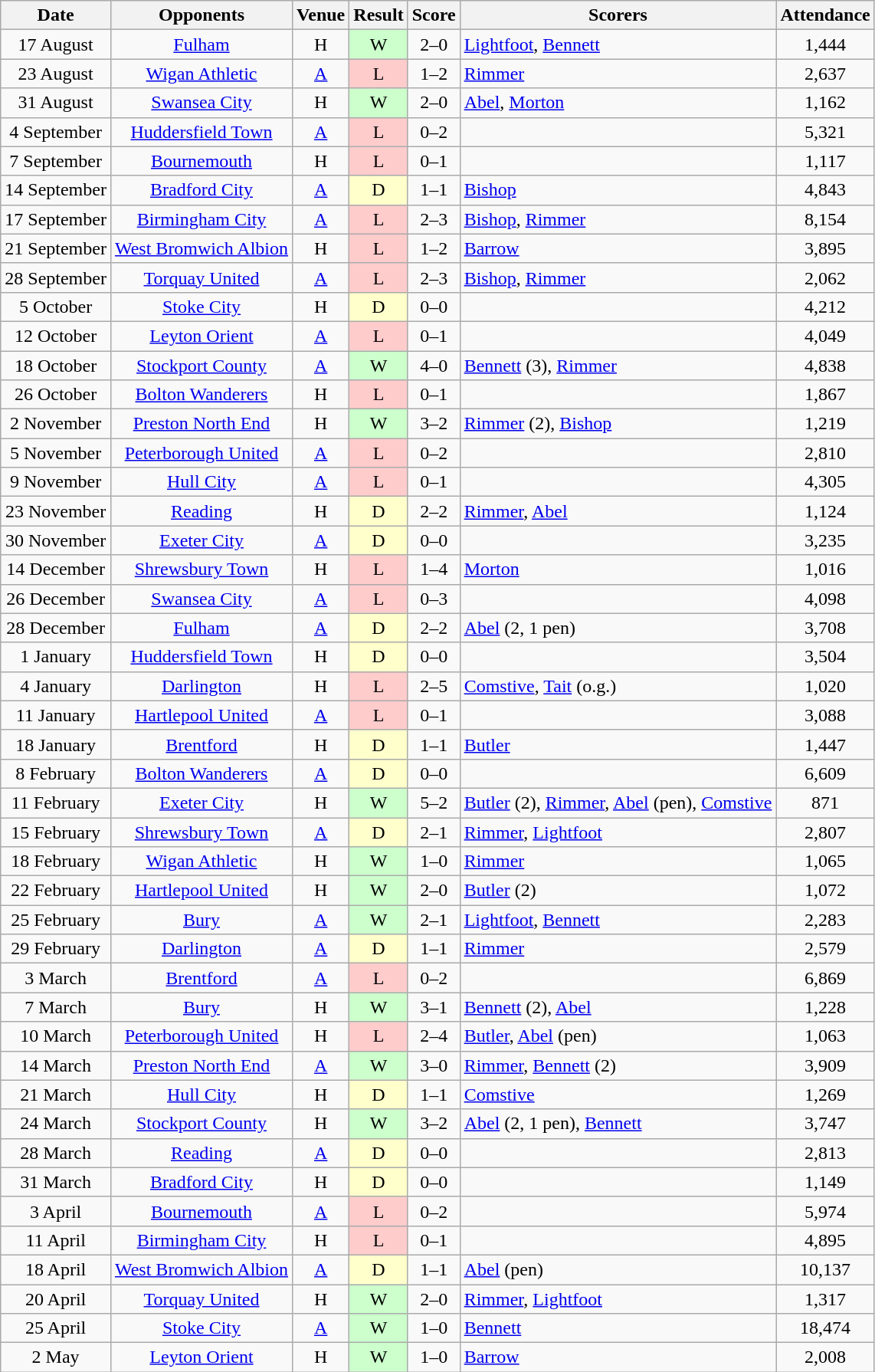<table class="wikitable" style="text-align:center">
<tr>
<th>Date</th>
<th>Opponents</th>
<th>Venue</th>
<th>Result</th>
<th>Score</th>
<th>Scorers</th>
<th>Attendance</th>
</tr>
<tr>
<td>17 August</td>
<td><a href='#'>Fulham</a></td>
<td>H</td>
<td style="background-color:#CCFFCC">W</td>
<td>2–0</td>
<td align="left"><a href='#'>Lightfoot</a>, <a href='#'>Bennett</a></td>
<td>1,444</td>
</tr>
<tr>
<td>23 August</td>
<td><a href='#'>Wigan Athletic</a></td>
<td><a href='#'>A</a></td>
<td style="background-color:#FFCCCC">L</td>
<td>1–2</td>
<td align="left"><a href='#'>Rimmer</a></td>
<td>2,637</td>
</tr>
<tr>
<td>31 August</td>
<td><a href='#'>Swansea City</a></td>
<td>H</td>
<td style="background-color:#CCFFCC">W</td>
<td>2–0</td>
<td align="left"><a href='#'>Abel</a>, <a href='#'>Morton</a></td>
<td>1,162</td>
</tr>
<tr>
<td>4 September</td>
<td><a href='#'>Huddersfield Town</a></td>
<td><a href='#'>A</a></td>
<td style="background-color:#FFCCCC">L</td>
<td>0–2</td>
<td align="left"></td>
<td>5,321</td>
</tr>
<tr>
<td>7 September</td>
<td><a href='#'>Bournemouth</a></td>
<td>H</td>
<td style="background-color:#FFCCCC">L</td>
<td>0–1</td>
<td align="left"></td>
<td>1,117</td>
</tr>
<tr>
<td>14 September</td>
<td><a href='#'>Bradford City</a></td>
<td><a href='#'>A</a></td>
<td style="background-color:#FFFFCC">D</td>
<td>1–1</td>
<td align="left"><a href='#'>Bishop</a></td>
<td>4,843</td>
</tr>
<tr>
<td>17 September</td>
<td><a href='#'>Birmingham City</a></td>
<td><a href='#'>A</a></td>
<td style="background-color:#FFCCCC">L</td>
<td>2–3</td>
<td align="left"><a href='#'>Bishop</a>, <a href='#'>Rimmer</a></td>
<td>8,154</td>
</tr>
<tr>
<td>21 September</td>
<td><a href='#'>West Bromwich Albion</a></td>
<td>H</td>
<td style="background-color:#FFCCCC">L</td>
<td>1–2</td>
<td align="left"><a href='#'>Barrow</a></td>
<td>3,895</td>
</tr>
<tr>
<td>28 September</td>
<td><a href='#'>Torquay United</a></td>
<td><a href='#'>A</a></td>
<td style="background-color:#FFCCCC">L</td>
<td>2–3</td>
<td align="left"><a href='#'>Bishop</a>, <a href='#'>Rimmer</a></td>
<td>2,062</td>
</tr>
<tr>
<td>5 October</td>
<td><a href='#'>Stoke City</a></td>
<td>H</td>
<td style="background-color:#FFFFCC">D</td>
<td>0–0</td>
<td align="left"></td>
<td>4,212</td>
</tr>
<tr>
<td>12 October</td>
<td><a href='#'>Leyton Orient</a></td>
<td><a href='#'>A</a></td>
<td style="background-color:#FFCCCC">L</td>
<td>0–1</td>
<td align="left"></td>
<td>4,049</td>
</tr>
<tr>
<td>18 October</td>
<td><a href='#'>Stockport County</a></td>
<td><a href='#'>A</a></td>
<td style="background-color:#CCFFCC">W</td>
<td>4–0</td>
<td align="left"><a href='#'>Bennett</a> (3), <a href='#'>Rimmer</a></td>
<td>4,838</td>
</tr>
<tr>
<td>26 October</td>
<td><a href='#'>Bolton Wanderers</a></td>
<td>H</td>
<td style="background-color:#FFCCCC">L</td>
<td>0–1</td>
<td align="left"></td>
<td>1,867</td>
</tr>
<tr>
<td>2 November</td>
<td><a href='#'>Preston North End</a></td>
<td>H</td>
<td style="background-color:#CCFFCC">W</td>
<td>3–2</td>
<td align="left"><a href='#'>Rimmer</a> (2), <a href='#'>Bishop</a></td>
<td>1,219</td>
</tr>
<tr>
<td>5 November</td>
<td><a href='#'>Peterborough United</a></td>
<td><a href='#'>A</a></td>
<td style="background-color:#FFCCCC">L</td>
<td>0–2</td>
<td align="left"></td>
<td>2,810</td>
</tr>
<tr>
<td>9 November</td>
<td><a href='#'>Hull City</a></td>
<td><a href='#'>A</a></td>
<td style="background-color:#FFCCCC">L</td>
<td>0–1</td>
<td align="left"></td>
<td>4,305</td>
</tr>
<tr>
<td>23 November</td>
<td><a href='#'>Reading</a></td>
<td>H</td>
<td style="background-color:#FFFFCC">D</td>
<td>2–2</td>
<td align="left"><a href='#'>Rimmer</a>, <a href='#'>Abel</a></td>
<td>1,124</td>
</tr>
<tr>
<td>30 November</td>
<td><a href='#'>Exeter City</a></td>
<td><a href='#'>A</a></td>
<td style="background-color:#FFFFCC">D</td>
<td>0–0</td>
<td align="left"></td>
<td>3,235</td>
</tr>
<tr>
<td>14 December</td>
<td><a href='#'>Shrewsbury Town</a></td>
<td>H</td>
<td style="background-color:#FFCCCC">L</td>
<td>1–4</td>
<td align="left"><a href='#'>Morton</a></td>
<td>1,016</td>
</tr>
<tr>
<td>26 December</td>
<td><a href='#'>Swansea City</a></td>
<td><a href='#'>A</a></td>
<td style="background-color:#FFCCCC">L</td>
<td>0–3</td>
<td align="left"></td>
<td>4,098</td>
</tr>
<tr>
<td>28 December</td>
<td><a href='#'>Fulham</a></td>
<td><a href='#'>A</a></td>
<td style="background-color:#FFFFCC">D</td>
<td>2–2</td>
<td align="left"><a href='#'>Abel</a> (2, 1 pen)</td>
<td>3,708</td>
</tr>
<tr>
<td>1 January</td>
<td><a href='#'>Huddersfield Town</a></td>
<td>H</td>
<td style="background-color:#FFFFCC">D</td>
<td>0–0</td>
<td align="left"></td>
<td>3,504</td>
</tr>
<tr>
<td>4 January</td>
<td><a href='#'>Darlington</a></td>
<td>H</td>
<td style="background-color:#FFCCCC">L</td>
<td>2–5</td>
<td align="left"><a href='#'>Comstive</a>, <a href='#'>Tait</a> (o.g.)</td>
<td>1,020</td>
</tr>
<tr>
<td>11 January</td>
<td><a href='#'>Hartlepool United</a></td>
<td><a href='#'>A</a></td>
<td style="background-color:#FFCCCC">L</td>
<td>0–1</td>
<td align="left"></td>
<td>3,088</td>
</tr>
<tr>
<td>18 January</td>
<td><a href='#'>Brentford</a></td>
<td>H</td>
<td style="background-color:#FFFFCC">D</td>
<td>1–1</td>
<td align="left"><a href='#'>Butler</a></td>
<td>1,447</td>
</tr>
<tr>
<td>8 February</td>
<td><a href='#'>Bolton Wanderers</a></td>
<td><a href='#'>A</a></td>
<td style="background-color:#FFFFCC">D</td>
<td>0–0</td>
<td align="left"></td>
<td>6,609</td>
</tr>
<tr>
<td>11 February</td>
<td><a href='#'>Exeter City</a></td>
<td>H</td>
<td style="background-color:#CCFFCC">W</td>
<td>5–2</td>
<td align="left"><a href='#'>Butler</a> (2), <a href='#'>Rimmer</a>, <a href='#'>Abel</a> (pen), <a href='#'>Comstive</a></td>
<td>871</td>
</tr>
<tr>
<td>15 February</td>
<td><a href='#'>Shrewsbury Town</a></td>
<td><a href='#'>A</a></td>
<td style="background-color:#FFFFCC">D</td>
<td>2–1</td>
<td align="left"><a href='#'>Rimmer</a>, <a href='#'>Lightfoot</a></td>
<td>2,807</td>
</tr>
<tr>
<td>18 February</td>
<td><a href='#'>Wigan Athletic</a></td>
<td>H</td>
<td style="background-color:#CCFFCC">W</td>
<td>1–0</td>
<td align="left"><a href='#'>Rimmer</a></td>
<td>1,065</td>
</tr>
<tr>
<td>22 February</td>
<td><a href='#'>Hartlepool United</a></td>
<td>H</td>
<td style="background-color:#CCFFCC">W</td>
<td>2–0</td>
<td align="left"><a href='#'>Butler</a> (2)</td>
<td>1,072</td>
</tr>
<tr>
<td>25 February</td>
<td><a href='#'>Bury</a></td>
<td><a href='#'>A</a></td>
<td style="background-color:#CCFFCC">W</td>
<td>2–1</td>
<td align="left"><a href='#'>Lightfoot</a>, <a href='#'>Bennett</a></td>
<td>2,283</td>
</tr>
<tr>
<td>29 February</td>
<td><a href='#'>Darlington</a></td>
<td><a href='#'>A</a></td>
<td style="background-color:#FFFFCC">D</td>
<td>1–1</td>
<td align="left"><a href='#'>Rimmer</a></td>
<td>2,579</td>
</tr>
<tr>
<td>3 March</td>
<td><a href='#'>Brentford</a></td>
<td><a href='#'>A</a></td>
<td style="background-color:#FFCCCC">L</td>
<td>0–2</td>
<td align="left"></td>
<td>6,869</td>
</tr>
<tr>
<td>7 March</td>
<td><a href='#'>Bury</a></td>
<td>H</td>
<td style="background-color:#CCFFCC">W</td>
<td>3–1</td>
<td align="left"><a href='#'>Bennett</a> (2), <a href='#'>Abel</a></td>
<td>1,228</td>
</tr>
<tr>
<td>10 March</td>
<td><a href='#'>Peterborough United</a></td>
<td>H</td>
<td style="background-color:#FFCCCC">L</td>
<td>2–4</td>
<td align="left"><a href='#'>Butler</a>, <a href='#'>Abel</a> (pen)</td>
<td>1,063</td>
</tr>
<tr>
<td>14 March</td>
<td><a href='#'>Preston North End</a></td>
<td><a href='#'>A</a></td>
<td style="background-color:#CCFFCC">W</td>
<td>3–0</td>
<td align="left"><a href='#'>Rimmer</a>, <a href='#'>Bennett</a> (2)</td>
<td>3,909</td>
</tr>
<tr>
<td>21 March</td>
<td><a href='#'>Hull City</a></td>
<td>H</td>
<td style="background-color:#FFFFCC">D</td>
<td>1–1</td>
<td align="left"><a href='#'>Comstive</a></td>
<td>1,269</td>
</tr>
<tr>
<td>24 March</td>
<td><a href='#'>Stockport County</a></td>
<td>H</td>
<td style="background-color:#CCFFCC">W</td>
<td>3–2</td>
<td align="left"><a href='#'>Abel</a> (2, 1 pen), <a href='#'>Bennett</a></td>
<td>3,747</td>
</tr>
<tr>
<td>28 March</td>
<td><a href='#'>Reading</a></td>
<td><a href='#'>A</a></td>
<td style="background-color:#FFFFCC">D</td>
<td>0–0</td>
<td align="left"></td>
<td>2,813</td>
</tr>
<tr>
<td>31 March</td>
<td><a href='#'>Bradford City</a></td>
<td>H</td>
<td style="background-color:#FFFFCC">D</td>
<td>0–0</td>
<td align="left"></td>
<td>1,149</td>
</tr>
<tr>
<td>3 April</td>
<td><a href='#'>Bournemouth</a></td>
<td><a href='#'>A</a></td>
<td style="background-color:#FFCCCC">L</td>
<td>0–2</td>
<td align="left"></td>
<td>5,974</td>
</tr>
<tr>
<td>11 April</td>
<td><a href='#'>Birmingham City</a></td>
<td>H</td>
<td style="background-color:#FFCCCC">L</td>
<td>0–1</td>
<td align="left"></td>
<td>4,895</td>
</tr>
<tr>
<td>18 April</td>
<td><a href='#'>West Bromwich Albion</a></td>
<td><a href='#'>A</a></td>
<td style="background-color:#FFFFCC">D</td>
<td>1–1</td>
<td align="left"><a href='#'>Abel</a> (pen)</td>
<td>10,137</td>
</tr>
<tr>
<td>20 April</td>
<td><a href='#'>Torquay United</a></td>
<td>H</td>
<td style="background-color:#CCFFCC">W</td>
<td>2–0</td>
<td align="left"><a href='#'>Rimmer</a>, <a href='#'>Lightfoot</a></td>
<td>1,317</td>
</tr>
<tr>
<td>25 April</td>
<td><a href='#'>Stoke City</a></td>
<td><a href='#'>A</a></td>
<td style="background-color:#CCFFCC">W</td>
<td>1–0</td>
<td align="left"><a href='#'>Bennett</a></td>
<td>18,474</td>
</tr>
<tr>
<td>2 May</td>
<td><a href='#'>Leyton Orient</a></td>
<td>H</td>
<td style="background-color:#CCFFCC">W</td>
<td>1–0</td>
<td align="left"><a href='#'>Barrow</a></td>
<td>2,008</td>
</tr>
</table>
